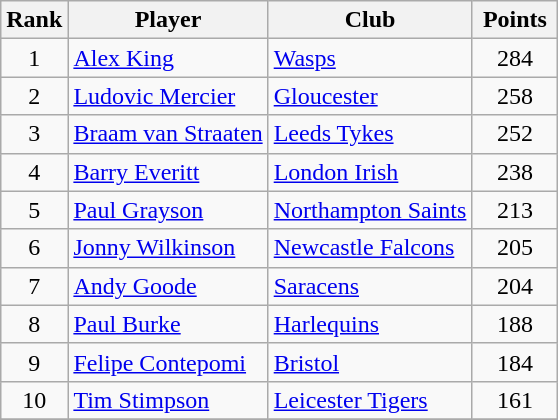<table class="wikitable" style="text-align:center">
<tr>
<th>Rank</th>
<th>Player</th>
<th>Club</th>
<th style="width:50px;">Points</th>
</tr>
<tr>
<td>1</td>
<td align=left> <a href='#'>Alex King</a></td>
<td align=left><a href='#'>Wasps</a></td>
<td>284</td>
</tr>
<tr>
<td>2</td>
<td align=left> <a href='#'>Ludovic Mercier</a></td>
<td align=left><a href='#'>Gloucester</a></td>
<td>258</td>
</tr>
<tr>
<td>3</td>
<td align=left> <a href='#'>Braam van Straaten</a></td>
<td align=left><a href='#'>Leeds Tykes</a></td>
<td>252</td>
</tr>
<tr>
<td>4</td>
<td align=left> <a href='#'>Barry Everitt</a></td>
<td align=left><a href='#'>London Irish</a></td>
<td>238</td>
</tr>
<tr>
<td>5</td>
<td align=left> <a href='#'>Paul Grayson</a></td>
<td align=left><a href='#'>Northampton Saints</a></td>
<td>213</td>
</tr>
<tr>
<td>6</td>
<td align=left> <a href='#'>Jonny Wilkinson</a></td>
<td align=left><a href='#'>Newcastle Falcons</a></td>
<td>205</td>
</tr>
<tr>
<td>7</td>
<td align=left> <a href='#'>Andy Goode</a></td>
<td align=left><a href='#'>Saracens</a></td>
<td>204</td>
</tr>
<tr>
<td>8</td>
<td align=left> <a href='#'>Paul Burke</a></td>
<td align=left><a href='#'>Harlequins</a></td>
<td>188</td>
</tr>
<tr>
<td>9</td>
<td align=left> <a href='#'>Felipe Contepomi</a></td>
<td align=left><a href='#'>Bristol</a></td>
<td>184</td>
</tr>
<tr>
<td>10</td>
<td align=left> <a href='#'>Tim Stimpson</a></td>
<td align=left><a href='#'>Leicester Tigers</a></td>
<td>161</td>
</tr>
<tr>
</tr>
</table>
